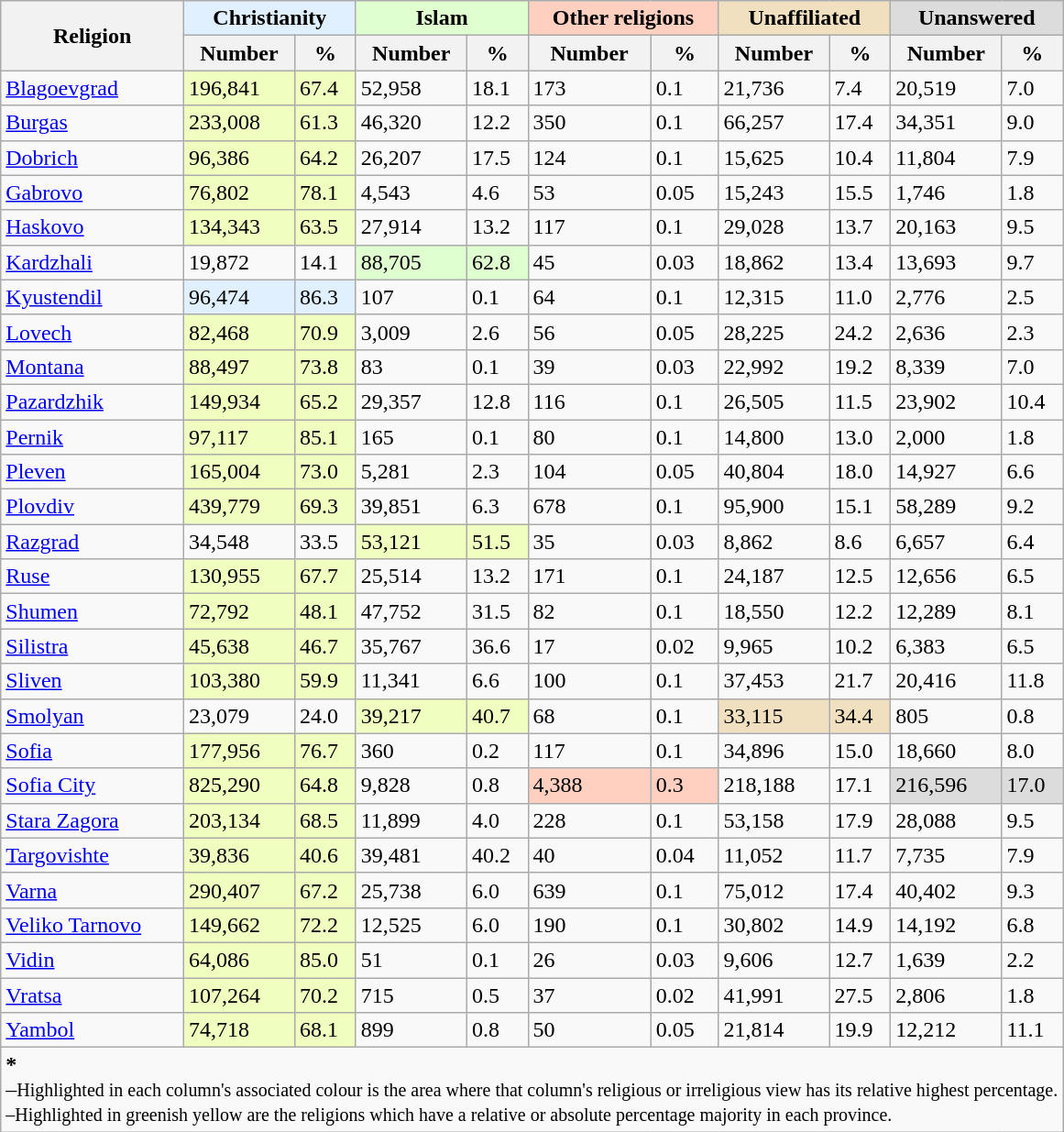<table class="wikitable sortable">
<tr>
<th rowspan="2">Religion</th>
<th style="text-align:center; background:#E0F0FF;" colspan="2">Christianity</th>
<th style="text-align:center; background:#E0FFD0;" colspan="2">Islam</th>
<th style="text-align:center; background:#FFD0C0;" colspan="2">Other religions</th>
<th style="text-align:center; background:#F0E0C0;" colspan="2">Unaffiliated</th>
<th style="text-align:center; background:#DCDCDC;" colspan="2">Unanswered</th>
</tr>
<tr>
<th>Number</th>
<th>%</th>
<th>Number</th>
<th>%</th>
<th>Number</th>
<th>%</th>
<th>Number</th>
<th>%</th>
<th>Number</th>
<th>%</th>
</tr>
<tr>
<td><a href='#'>Blagoevgrad</a></td>
<td style="background:#F0FFC0;">196,841</td>
<td style="background:#F0FFC0;">67.4</td>
<td>52,958</td>
<td>18.1</td>
<td>173</td>
<td>0.1</td>
<td>21,736</td>
<td>7.4</td>
<td>20,519</td>
<td>7.0</td>
</tr>
<tr>
<td><a href='#'>Burgas</a></td>
<td style="background:#F0FFC0;">233,008</td>
<td style="background:#F0FFC0;">61.3</td>
<td>46,320</td>
<td>12.2</td>
<td>350</td>
<td>0.1</td>
<td>66,257</td>
<td>17.4</td>
<td>34,351</td>
<td>9.0</td>
</tr>
<tr>
<td><a href='#'>Dobrich</a></td>
<td style="background:#F0FFC0;">96,386</td>
<td style="background:#F0FFC0;">64.2</td>
<td>26,207</td>
<td>17.5</td>
<td>124</td>
<td>0.1</td>
<td>15,625</td>
<td>10.4</td>
<td>11,804</td>
<td>7.9</td>
</tr>
<tr>
<td><a href='#'>Gabrovo</a></td>
<td style="background:#F0FFC0;">76,802</td>
<td style="background:#F0FFC0;">78.1</td>
<td>4,543</td>
<td>4.6</td>
<td>53</td>
<td>0.05</td>
<td>15,243</td>
<td>15.5</td>
<td>1,746</td>
<td>1.8</td>
</tr>
<tr>
<td><a href='#'>Haskovo</a></td>
<td style="background:#F0FFC0;">134,343</td>
<td style="background:#F0FFC0;">63.5</td>
<td>27,914</td>
<td>13.2</td>
<td>117</td>
<td>0.1</td>
<td>29,028</td>
<td>13.7</td>
<td>20,163</td>
<td>9.5</td>
</tr>
<tr>
<td><a href='#'>Kardzhali</a></td>
<td>19,872</td>
<td>14.1</td>
<td style="background:#E0FFD0;">88,705</td>
<td style="background:#E0FFD0;">62.8</td>
<td>45</td>
<td>0.03</td>
<td>18,862</td>
<td>13.4</td>
<td>13,693</td>
<td>9.7</td>
</tr>
<tr>
<td><a href='#'>Kyustendil</a></td>
<td style="background:#E0F0FF;">96,474</td>
<td style="background:#E0F0FF;">86.3</td>
<td>107</td>
<td>0.1</td>
<td>64</td>
<td>0.1</td>
<td>12,315</td>
<td>11.0</td>
<td>2,776</td>
<td>2.5</td>
</tr>
<tr>
<td><a href='#'>Lovech</a></td>
<td style="background:#F0FFC0;">82,468</td>
<td style="background:#F0FFC0;">70.9</td>
<td>3,009</td>
<td>2.6</td>
<td>56</td>
<td>0.05</td>
<td>28,225</td>
<td>24.2</td>
<td>2,636</td>
<td>2.3</td>
</tr>
<tr>
<td><a href='#'>Montana</a></td>
<td style="background:#F0FFC0;">88,497</td>
<td style="background:#F0FFC0;">73.8</td>
<td>83</td>
<td>0.1</td>
<td>39</td>
<td>0.03</td>
<td>22,992</td>
<td>19.2</td>
<td>8,339</td>
<td>7.0</td>
</tr>
<tr>
<td><a href='#'>Pazardzhik</a></td>
<td style="background:#F0FFC0;">149,934</td>
<td style="background:#F0FFC0;">65.2</td>
<td>29,357</td>
<td>12.8</td>
<td>116</td>
<td>0.1</td>
<td>26,505</td>
<td>11.5</td>
<td>23,902</td>
<td>10.4</td>
</tr>
<tr>
<td><a href='#'>Pernik</a></td>
<td style="background:#F0FFC0;">97,117</td>
<td style="background:#F0FFC0;">85.1</td>
<td>165</td>
<td>0.1</td>
<td>80</td>
<td>0.1</td>
<td>14,800</td>
<td>13.0</td>
<td>2,000</td>
<td>1.8</td>
</tr>
<tr>
<td><a href='#'>Pleven</a></td>
<td style="background:#F0FFC0;">165,004</td>
<td style="background:#F0FFC0;">73.0</td>
<td>5,281</td>
<td>2.3</td>
<td>104</td>
<td>0.05</td>
<td>40,804</td>
<td>18.0</td>
<td>14,927</td>
<td>6.6</td>
</tr>
<tr>
<td><a href='#'>Plovdiv</a></td>
<td style="background:#F0FFC0;">439,779</td>
<td style="background:#F0FFC0;">69.3</td>
<td>39,851</td>
<td>6.3</td>
<td>678</td>
<td>0.1</td>
<td>95,900</td>
<td>15.1</td>
<td>58,289</td>
<td>9.2</td>
</tr>
<tr>
<td><a href='#'>Razgrad</a></td>
<td>34,548</td>
<td>33.5</td>
<td style="background:#F0FFC0;">53,121</td>
<td style="background:#F0FFC0;">51.5</td>
<td>35</td>
<td>0.03</td>
<td>8,862</td>
<td>8.6</td>
<td>6,657</td>
<td>6.4</td>
</tr>
<tr>
<td><a href='#'>Ruse</a></td>
<td style="background:#F0FFC0;">130,955</td>
<td style="background:#F0FFC0;">67.7</td>
<td>25,514</td>
<td>13.2</td>
<td>171</td>
<td>0.1</td>
<td>24,187</td>
<td>12.5</td>
<td>12,656</td>
<td>6.5</td>
</tr>
<tr>
<td><a href='#'>Shumen</a></td>
<td style="background:#F0FFC0;">72,792</td>
<td style="background:#F0FFC0;">48.1</td>
<td>47,752</td>
<td>31.5</td>
<td>82</td>
<td>0.1</td>
<td>18,550</td>
<td>12.2</td>
<td>12,289</td>
<td>8.1</td>
</tr>
<tr>
<td><a href='#'>Silistra</a></td>
<td style="background:#F0FFC0;">45,638</td>
<td style="background:#F0FFC0;">46.7</td>
<td>35,767</td>
<td>36.6</td>
<td>17</td>
<td>0.02</td>
<td>9,965</td>
<td>10.2</td>
<td>6,383</td>
<td>6.5</td>
</tr>
<tr>
<td><a href='#'>Sliven</a></td>
<td style="background:#F0FFC0;">103,380</td>
<td style="background:#F0FFC0;">59.9</td>
<td>11,341</td>
<td>6.6</td>
<td>100</td>
<td>0.1</td>
<td>37,453</td>
<td>21.7</td>
<td>20,416</td>
<td>11.8</td>
</tr>
<tr>
<td><a href='#'>Smolyan</a></td>
<td>23,079</td>
<td>24.0</td>
<td style="background:#F0FFC0;">39,217</td>
<td style="background:#F0FFC0;">40.7</td>
<td>68</td>
<td>0.1</td>
<td style="background:#F0E0C0;">33,115</td>
<td style="background:#F0E0C0;">34.4</td>
<td>805</td>
<td>0.8</td>
</tr>
<tr>
<td><a href='#'>Sofia</a></td>
<td style="background:#F0FFC0;">177,956</td>
<td style="background:#F0FFC0;">76.7</td>
<td>360</td>
<td>0.2</td>
<td>117</td>
<td>0.1</td>
<td>34,896</td>
<td>15.0</td>
<td>18,660</td>
<td>8.0</td>
</tr>
<tr>
<td><a href='#'>Sofia City</a></td>
<td style="background:#F0FFC0;">825,290</td>
<td style="background:#F0FFC0;">64.8</td>
<td>9,828</td>
<td>0.8</td>
<td style="background:#FFD0C0;">4,388</td>
<td style="background:#FFD0C0;">0.3</td>
<td>218,188</td>
<td>17.1</td>
<td style="background:#DCDCDC;">216,596</td>
<td style="background:#DCDCDC;">17.0</td>
</tr>
<tr>
<td><a href='#'>Stara Zagora</a></td>
<td style="background:#F0FFC0;">203,134</td>
<td style="background:#F0FFC0;">68.5</td>
<td>11,899</td>
<td>4.0</td>
<td>228</td>
<td>0.1</td>
<td>53,158</td>
<td>17.9</td>
<td>28,088</td>
<td>9.5</td>
</tr>
<tr>
<td><a href='#'>Targovishte</a></td>
<td style="background:#F0FFC0;">39,836</td>
<td style="background:#F0FFC0;">40.6</td>
<td>39,481</td>
<td>40.2</td>
<td>40</td>
<td>0.04</td>
<td>11,052</td>
<td>11.7</td>
<td>7,735</td>
<td>7.9</td>
</tr>
<tr>
<td><a href='#'>Varna</a></td>
<td style="background:#F0FFC0;">290,407</td>
<td style="background:#F0FFC0;">67.2</td>
<td>25,738</td>
<td>6.0</td>
<td>639</td>
<td>0.1</td>
<td>75,012</td>
<td>17.4</td>
<td>40,402</td>
<td>9.3</td>
</tr>
<tr>
<td><a href='#'>Veliko Tarnovo</a></td>
<td style="background:#F0FFC0;">149,662</td>
<td style="background:#F0FFC0;">72.2</td>
<td>12,525</td>
<td>6.0</td>
<td>190</td>
<td>0.1</td>
<td>30,802</td>
<td>14.9</td>
<td>14,192</td>
<td>6.8</td>
</tr>
<tr>
<td><a href='#'>Vidin</a></td>
<td style="background:#F0FFC0;">64,086</td>
<td style="background:#F0FFC0;">85.0</td>
<td>51</td>
<td>0.1</td>
<td>26</td>
<td>0.03</td>
<td>9,606</td>
<td>12.7</td>
<td>1,639</td>
<td>2.2</td>
</tr>
<tr>
<td><a href='#'>Vratsa</a></td>
<td style="background:#F0FFC0;">107,264</td>
<td style="background:#F0FFC0;">70.2</td>
<td>715</td>
<td>0.5</td>
<td>37</td>
<td>0.02</td>
<td>41,991</td>
<td>27.5</td>
<td>2,806</td>
<td>1.8</td>
</tr>
<tr>
<td><a href='#'>Yambol</a></td>
<td style="background:#F0FFC0;">74,718</td>
<td style="background:#F0FFC0;">68.1</td>
<td>899</td>
<td>0.8</td>
<td>50</td>
<td>0.05</td>
<td>21,814</td>
<td>19.9</td>
<td>12,212</td>
<td>11.1</td>
</tr>
<tr>
<td colspan="11"><strong>*</strong><br>–<small>Highlighted in each column's associated colour is the area where that column's religious or irreligious view has its relative highest percentage.</small><br><small>–Highlighted in greenish yellow are the religions which have a relative or absolute percentage majority in each province.</small></td>
</tr>
</table>
